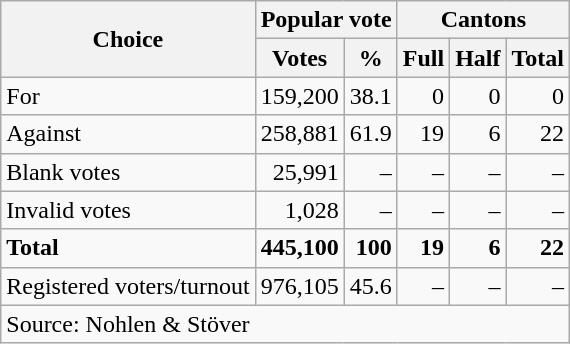<table class=wikitable style=text-align:right>
<tr>
<th rowspan=2>Choice</th>
<th colspan=2>Popular vote</th>
<th colspan=3>Cantons</th>
</tr>
<tr>
<th>Votes</th>
<th>%</th>
<th>Full</th>
<th>Half</th>
<th>Total</th>
</tr>
<tr>
<td align=left>For</td>
<td>159,200</td>
<td>38.1</td>
<td>0</td>
<td>0</td>
<td>0</td>
</tr>
<tr>
<td align=left>Against</td>
<td>258,881</td>
<td>61.9</td>
<td>19</td>
<td>6</td>
<td>22</td>
</tr>
<tr>
<td align=left>Blank votes</td>
<td>25,991</td>
<td>–</td>
<td>–</td>
<td>–</td>
<td>–</td>
</tr>
<tr>
<td align=left>Invalid votes</td>
<td>1,028</td>
<td>–</td>
<td>–</td>
<td>–</td>
<td>–</td>
</tr>
<tr>
<td align=left><strong>Total</strong></td>
<td><strong>445,100</strong></td>
<td><strong>100</strong></td>
<td><strong>19</strong></td>
<td><strong>6</strong></td>
<td><strong>22</strong></td>
</tr>
<tr>
<td align=left>Registered voters/turnout</td>
<td>976,105</td>
<td>45.6</td>
<td>–</td>
<td>–</td>
<td>–</td>
</tr>
<tr>
<td align=left colspan=6>Source: Nohlen & Stöver</td>
</tr>
</table>
